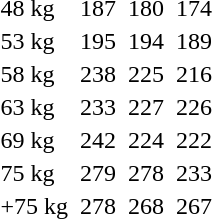<table>
<tr>
<td>48 kg<br></td>
<td></td>
<td>187</td>
<td></td>
<td>180</td>
<td></td>
<td>174</td>
</tr>
<tr>
<td>53 kg<br></td>
<td></td>
<td>195</td>
<td></td>
<td>194</td>
<td></td>
<td>189</td>
</tr>
<tr>
<td>58 kg<br></td>
<td></td>
<td>238</td>
<td></td>
<td>225</td>
<td></td>
<td>216</td>
</tr>
<tr>
<td>63 kg<br></td>
<td></td>
<td>233</td>
<td></td>
<td>227</td>
<td></td>
<td>226</td>
</tr>
<tr>
<td>69 kg<br></td>
<td></td>
<td>242</td>
<td></td>
<td>224</td>
<td></td>
<td>222</td>
</tr>
<tr>
<td>75 kg<br></td>
<td></td>
<td>279</td>
<td></td>
<td>278</td>
<td></td>
<td>233</td>
</tr>
<tr>
<td>+75 kg<br></td>
<td></td>
<td>278</td>
<td></td>
<td>268</td>
<td></td>
<td>267</td>
</tr>
</table>
